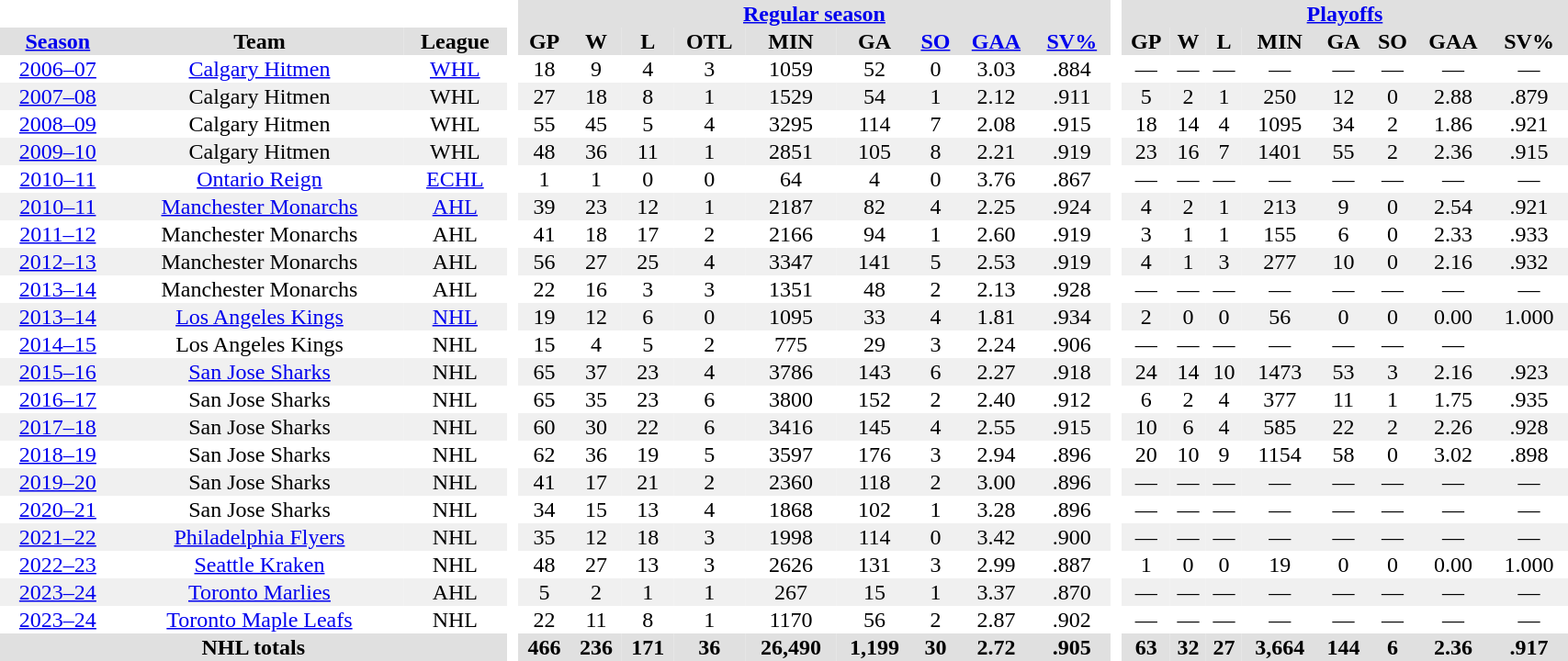<table border="0" cellpadding="1" cellspacing="0" style="text-align:center; width:90%">
<tr style="background:#e0e0e0;">
<th colspan="4" style="background:#fff;"> </th>
<th colspan="9" style="background:#e0e0e0;"><a href='#'>Regular season</a></th>
<th style="background:#fff;"> </th>
<th colspan="8" style="background:#e0e0e0;"><a href='#'>Playoffs</a></th>
</tr>
<tr style="background:#e0e0e0;">
<th><a href='#'>Season</a></th>
<th>Team</th>
<th>League</th>
<th rowspan="99" style="background:#fff;"> </th>
<th>GP</th>
<th>W</th>
<th>L</th>
<th>OTL</th>
<th>MIN</th>
<th>GA</th>
<th><a href='#'>SO</a></th>
<th><a href='#'>GAA</a></th>
<th><a href='#'>SV%</a></th>
<th rowspan="99" style="background:#fff;"> </th>
<th>GP</th>
<th>W</th>
<th>L</th>
<th>MIN</th>
<th>GA</th>
<th>SO</th>
<th>GAA</th>
<th>SV%</th>
</tr>
<tr>
<td><a href='#'>2006–07</a></td>
<td><a href='#'>Calgary Hitmen</a></td>
<td><a href='#'>WHL</a></td>
<td>18</td>
<td>9</td>
<td>4</td>
<td>3</td>
<td>1059</td>
<td>52</td>
<td>0</td>
<td>3.03</td>
<td>.884</td>
<td>—</td>
<td>—</td>
<td>—</td>
<td>—</td>
<td>—</td>
<td>—</td>
<td>—</td>
<td>—</td>
</tr>
<tr style="background:#f0f0f0;">
<td><a href='#'>2007–08</a></td>
<td>Calgary Hitmen</td>
<td>WHL</td>
<td>27</td>
<td>18</td>
<td>8</td>
<td>1</td>
<td>1529</td>
<td>54</td>
<td>1</td>
<td>2.12</td>
<td>.911</td>
<td>5</td>
<td>2</td>
<td>1</td>
<td>250</td>
<td>12</td>
<td>0</td>
<td>2.88</td>
<td>.879</td>
</tr>
<tr>
<td><a href='#'>2008–09</a></td>
<td>Calgary Hitmen</td>
<td>WHL</td>
<td>55</td>
<td>45</td>
<td>5</td>
<td>4</td>
<td>3295</td>
<td>114</td>
<td>7</td>
<td>2.08</td>
<td>.915</td>
<td>18</td>
<td>14</td>
<td>4</td>
<td>1095</td>
<td>34</td>
<td>2</td>
<td>1.86</td>
<td>.921</td>
</tr>
<tr style="background:#f0f0f0;">
<td><a href='#'>2009–10</a></td>
<td>Calgary Hitmen</td>
<td>WHL</td>
<td>48</td>
<td>36</td>
<td>11</td>
<td>1</td>
<td>2851</td>
<td>105</td>
<td>8</td>
<td>2.21</td>
<td>.919</td>
<td>23</td>
<td>16</td>
<td>7</td>
<td>1401</td>
<td>55</td>
<td>2</td>
<td>2.36</td>
<td>.915</td>
</tr>
<tr>
<td><a href='#'>2010–11</a></td>
<td><a href='#'>Ontario Reign</a></td>
<td><a href='#'>ECHL</a></td>
<td>1</td>
<td>1</td>
<td>0</td>
<td>0</td>
<td>64</td>
<td>4</td>
<td>0</td>
<td>3.76</td>
<td>.867</td>
<td>—</td>
<td>—</td>
<td>—</td>
<td>—</td>
<td>—</td>
<td>—</td>
<td>—</td>
<td>—</td>
</tr>
<tr style="background:#f0f0f0;">
<td><a href='#'>2010–11</a></td>
<td><a href='#'>Manchester Monarchs</a></td>
<td><a href='#'>AHL</a></td>
<td>39</td>
<td>23</td>
<td>12</td>
<td>1</td>
<td>2187</td>
<td>82</td>
<td>4</td>
<td>2.25</td>
<td>.924</td>
<td>4</td>
<td>2</td>
<td>1</td>
<td>213</td>
<td>9</td>
<td>0</td>
<td>2.54</td>
<td>.921</td>
</tr>
<tr>
<td><a href='#'>2011–12</a></td>
<td>Manchester Monarchs</td>
<td>AHL</td>
<td>41</td>
<td>18</td>
<td>17</td>
<td>2</td>
<td>2166</td>
<td>94</td>
<td>1</td>
<td>2.60</td>
<td>.919</td>
<td>3</td>
<td>1</td>
<td>1</td>
<td>155</td>
<td>6</td>
<td>0</td>
<td>2.33</td>
<td>.933</td>
</tr>
<tr style="background:#f0f0f0;">
<td><a href='#'>2012–13</a></td>
<td>Manchester Monarchs</td>
<td>AHL</td>
<td>56</td>
<td>27</td>
<td>25</td>
<td>4</td>
<td>3347</td>
<td>141</td>
<td>5</td>
<td>2.53</td>
<td>.919</td>
<td>4</td>
<td>1</td>
<td>3</td>
<td>277</td>
<td>10</td>
<td>0</td>
<td>2.16</td>
<td>.932</td>
</tr>
<tr>
<td><a href='#'>2013–14</a></td>
<td>Manchester Monarchs</td>
<td>AHL</td>
<td>22</td>
<td>16</td>
<td>3</td>
<td>3</td>
<td>1351</td>
<td>48</td>
<td>2</td>
<td>2.13</td>
<td>.928</td>
<td>—</td>
<td>—</td>
<td>—</td>
<td>—</td>
<td>—</td>
<td>—</td>
<td>—</td>
<td>—</td>
</tr>
<tr style="background:#f0f0f0;">
<td><a href='#'>2013–14</a></td>
<td><a href='#'>Los Angeles Kings</a></td>
<td><a href='#'>NHL</a></td>
<td>19</td>
<td>12</td>
<td>6</td>
<td>0</td>
<td>1095</td>
<td>33</td>
<td>4</td>
<td>1.81</td>
<td>.934</td>
<td>2</td>
<td>0</td>
<td>0</td>
<td>56</td>
<td>0</td>
<td>0</td>
<td>0.00</td>
<td>1.000</td>
</tr>
<tr>
<td><a href='#'>2014–15</a></td>
<td>Los Angeles Kings</td>
<td>NHL</td>
<td>15</td>
<td>4</td>
<td>5</td>
<td>2</td>
<td>775</td>
<td>29</td>
<td>3</td>
<td>2.24</td>
<td>.906</td>
<td>—</td>
<td>—</td>
<td>—</td>
<td>—</td>
<td>—</td>
<td>—</td>
<td>—</td>
</tr>
<tr style="background:#f0f0f0;">
<td><a href='#'>2015–16</a></td>
<td><a href='#'>San Jose Sharks</a></td>
<td>NHL</td>
<td>65</td>
<td>37</td>
<td>23</td>
<td>4</td>
<td>3786</td>
<td>143</td>
<td>6</td>
<td>2.27</td>
<td>.918</td>
<td>24</td>
<td>14</td>
<td>10</td>
<td>1473</td>
<td>53</td>
<td>3</td>
<td>2.16</td>
<td>.923</td>
</tr>
<tr>
<td><a href='#'>2016–17</a></td>
<td>San Jose Sharks</td>
<td>NHL</td>
<td>65</td>
<td>35</td>
<td>23</td>
<td>6</td>
<td>3800</td>
<td>152</td>
<td>2</td>
<td>2.40</td>
<td>.912</td>
<td>6</td>
<td>2</td>
<td>4</td>
<td>377</td>
<td>11</td>
<td>1</td>
<td>1.75</td>
<td>.935</td>
</tr>
<tr style="background:#f0f0f0;">
<td><a href='#'>2017–18</a></td>
<td>San Jose Sharks</td>
<td>NHL</td>
<td>60</td>
<td>30</td>
<td>22</td>
<td>6</td>
<td>3416</td>
<td>145</td>
<td>4</td>
<td>2.55</td>
<td>.915</td>
<td>10</td>
<td>6</td>
<td>4</td>
<td>585</td>
<td>22</td>
<td>2</td>
<td>2.26</td>
<td>.928</td>
</tr>
<tr>
<td><a href='#'>2018–19</a></td>
<td>San Jose Sharks</td>
<td>NHL</td>
<td>62</td>
<td>36</td>
<td>19</td>
<td>5</td>
<td>3597</td>
<td>176</td>
<td>3</td>
<td>2.94</td>
<td>.896</td>
<td>20</td>
<td>10</td>
<td>9</td>
<td>1154</td>
<td>58</td>
<td>0</td>
<td>3.02</td>
<td>.898</td>
</tr>
<tr style="background:#f0f0f0;">
<td><a href='#'>2019–20</a></td>
<td>San Jose Sharks</td>
<td>NHL</td>
<td>41</td>
<td>17</td>
<td>21</td>
<td>2</td>
<td>2360</td>
<td>118</td>
<td>2</td>
<td>3.00</td>
<td>.896</td>
<td>—</td>
<td>—</td>
<td>—</td>
<td>—</td>
<td>—</td>
<td>—</td>
<td>—</td>
<td>—</td>
</tr>
<tr>
<td><a href='#'>2020–21</a></td>
<td>San Jose Sharks</td>
<td>NHL</td>
<td>34</td>
<td>15</td>
<td>13</td>
<td>4</td>
<td>1868</td>
<td>102</td>
<td>1</td>
<td>3.28</td>
<td>.896</td>
<td>—</td>
<td>—</td>
<td>—</td>
<td>—</td>
<td>—</td>
<td>—</td>
<td>—</td>
<td>—</td>
</tr>
<tr style="background:#f0f0f0;">
<td><a href='#'>2021–22</a></td>
<td><a href='#'>Philadelphia Flyers</a></td>
<td>NHL</td>
<td>35</td>
<td>12</td>
<td>18</td>
<td>3</td>
<td>1998</td>
<td>114</td>
<td>0</td>
<td>3.42</td>
<td>.900</td>
<td>—</td>
<td>—</td>
<td>—</td>
<td>—</td>
<td>—</td>
<td>—</td>
<td>—</td>
<td>—</td>
</tr>
<tr>
<td><a href='#'>2022–23</a></td>
<td><a href='#'>Seattle Kraken</a></td>
<td>NHL</td>
<td>48</td>
<td>27</td>
<td>13</td>
<td>3</td>
<td>2626</td>
<td>131</td>
<td>3</td>
<td>2.99</td>
<td>.887</td>
<td>1</td>
<td>0</td>
<td>0</td>
<td>19</td>
<td>0</td>
<td>0</td>
<td>0.00</td>
<td>1.000</td>
</tr>
<tr style="background:#f0f0f0;">
<td><a href='#'>2023–24</a></td>
<td><a href='#'>Toronto Marlies</a></td>
<td>AHL</td>
<td>5</td>
<td>2</td>
<td>1</td>
<td>1</td>
<td>267</td>
<td>15</td>
<td>1</td>
<td>3.37</td>
<td>.870</td>
<td>—</td>
<td>—</td>
<td>—</td>
<td>—</td>
<td>—</td>
<td>—</td>
<td>—</td>
<td>—</td>
</tr>
<tr>
<td><a href='#'>2023–24</a></td>
<td><a href='#'>Toronto Maple Leafs</a></td>
<td>NHL</td>
<td>22</td>
<td>11</td>
<td>8</td>
<td>1</td>
<td>1170</td>
<td>56</td>
<td>2</td>
<td>2.87</td>
<td>.902</td>
<td>—</td>
<td>—</td>
<td>—</td>
<td>—</td>
<td>—</td>
<td>—</td>
<td>—</td>
<td>—</td>
</tr>
<tr style="background:#e0e0e0;">
<th colspan="3">NHL totals</th>
<th>466</th>
<th>236</th>
<th>171</th>
<th>36</th>
<th>26,490</th>
<th>1,199</th>
<th>30</th>
<th>2.72</th>
<th>.905</th>
<th>63</th>
<th>32</th>
<th>27</th>
<th>3,664</th>
<th>144</th>
<th>6</th>
<th>2.36</th>
<th>.917</th>
</tr>
</table>
